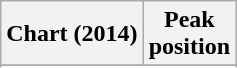<table class="wikitable sortable">
<tr>
<th scope="col">Chart (2014)</th>
<th scope="col">Peak<br>position</th>
</tr>
<tr>
</tr>
<tr>
</tr>
</table>
